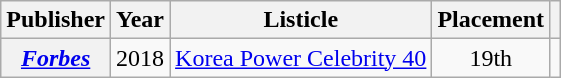<table class="wikitable plainrowheaders sortable" style="margin-right: 0;">
<tr>
<th scope="col">Publisher</th>
<th scope="col">Year</th>
<th scope="col">Listicle</th>
<th scope="col">Placement</th>
<th scope="col" class="unsortable"></th>
</tr>
<tr>
<th scope="row"><em><a href='#'>Forbes</a></em></th>
<td>2018</td>
<td><a href='#'>Korea Power Celebrity 40</a></td>
<td style="text-align:center;">19th</td>
<td style="text-align:center;"></td>
</tr>
</table>
